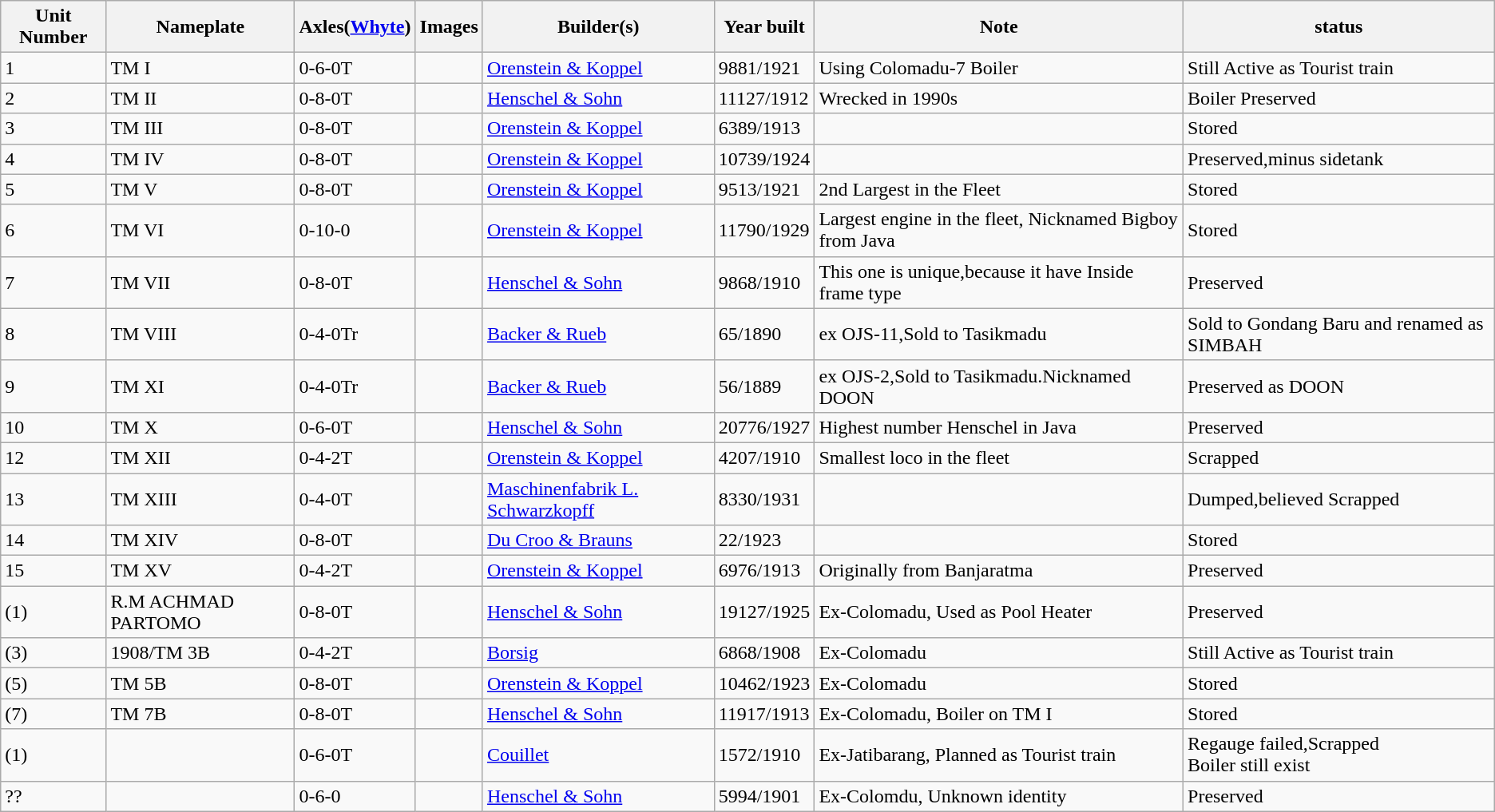<table class="wikitable">
<tr>
<th>Unit Number</th>
<th>Nameplate</th>
<th>Axles(<a href='#'>Whyte</a>)</th>
<th>Images</th>
<th>Builder(s)</th>
<th>Year built</th>
<th>Note</th>
<th>status</th>
</tr>
<tr>
<td>1</td>
<td>TM I</td>
<td>0-6-0T</td>
<td><br></td>
<td> <a href='#'>Orenstein & Koppel</a></td>
<td>9881/1921</td>
<td>Using Colomadu-7 Boiler</td>
<td>Still Active as Tourist train</td>
</tr>
<tr>
<td>2</td>
<td>TM II</td>
<td>0-8-0T</td>
<td></td>
<td> <a href='#'>Henschel & Sohn</a></td>
<td>11127/1912</td>
<td>Wrecked in 1990s</td>
<td>Boiler Preserved</td>
</tr>
<tr>
<td>3</td>
<td>TM III</td>
<td>0-8-0T</td>
<td><br></td>
<td> <a href='#'>Orenstein & Koppel</a></td>
<td>6389/1913</td>
<td></td>
<td>Stored</td>
</tr>
<tr>
<td>4</td>
<td>TM IV</td>
<td>0-8-0T</td>
<td><br></td>
<td> <a href='#'>Orenstein & Koppel</a></td>
<td>10739/1924</td>
<td></td>
<td>Preserved,minus sidetank</td>
</tr>
<tr>
<td>5</td>
<td>TM V</td>
<td>0-8-0T</td>
<td></td>
<td> <a href='#'>Orenstein & Koppel</a></td>
<td>9513/1921</td>
<td>2nd Largest in the Fleet</td>
<td>Stored</td>
</tr>
<tr>
<td>6</td>
<td>TM VI</td>
<td>0-10-0</td>
<td><br></td>
<td> <a href='#'>Orenstein & Koppel</a></td>
<td>11790/1929</td>
<td>Largest engine in the fleet, Nicknamed  Bigboy from Java</td>
<td>Stored</td>
</tr>
<tr>
<td>7</td>
<td>TM VII</td>
<td>0-8-0T</td>
<td><br></td>
<td> <a href='#'>Henschel & Sohn</a></td>
<td>9868/1910</td>
<td>This one is unique,because it have Inside frame type</td>
<td>Preserved</td>
</tr>
<tr>
<td>8</td>
<td>TM VIII</td>
<td>0-4-0Tr</td>
<td></td>
<td> <a href='#'>Backer & Rueb</a></td>
<td>65/1890</td>
<td>ex OJS-11,Sold to Tasikmadu</td>
<td>Sold to Gondang Baru and renamed as SIMBAH</td>
</tr>
<tr>
<td>9</td>
<td>TM XI</td>
<td>0-4-0Tr</td>
<td></td>
<td> <a href='#'>Backer & Rueb</a></td>
<td>56/1889</td>
<td>ex OJS-2,Sold to Tasikmadu.Nicknamed DOON</td>
<td>Preserved as DOON</td>
</tr>
<tr>
<td>10</td>
<td>TM X</td>
<td>0-6-0T</td>
<td></td>
<td> <a href='#'>Henschel & Sohn</a></td>
<td>20776/1927</td>
<td>Highest number Henschel in Java</td>
<td>Preserved</td>
</tr>
<tr>
<td>12</td>
<td>TM XII</td>
<td>0-4-2T</td>
<td></td>
<td> <a href='#'>Orenstein & Koppel</a></td>
<td>4207/1910</td>
<td>Smallest loco in the fleet</td>
<td>Scrapped</td>
</tr>
<tr>
<td>13</td>
<td>TM XIII</td>
<td>0-4-0T</td>
<td></td>
<td> <a href='#'>Maschinenfabrik L. Schwarzkopff</a></td>
<td>8330/1931</td>
<td></td>
<td>Dumped,believed Scrapped</td>
</tr>
<tr>
<td>14</td>
<td>TM XIV</td>
<td>0-8-0T</td>
<td><br></td>
<td> <a href='#'>Du Croo & Brauns</a></td>
<td>22/1923</td>
<td></td>
<td>Stored</td>
</tr>
<tr>
<td>15</td>
<td>TM XV</td>
<td>0-4-2T</td>
<td><br></td>
<td> <a href='#'>Orenstein & Koppel</a></td>
<td>6976/1913</td>
<td>Originally from Banjaratma</td>
<td>Preserved</td>
</tr>
<tr>
<td>(1)</td>
<td>R.M ACHMAD PARTOMO</td>
<td>0-8-0T</td>
<td></td>
<td> <a href='#'>Henschel & Sohn</a></td>
<td>19127/1925</td>
<td>Ex-Colomadu, Used as Pool Heater</td>
<td>Preserved</td>
</tr>
<tr>
<td>(3)</td>
<td>1908/TM 3B</td>
<td>0-4-2T</td>
<td></td>
<td> <a href='#'>Borsig</a></td>
<td>6868/1908</td>
<td>Ex-Colomadu</td>
<td>Still Active as Tourist train</td>
</tr>
<tr>
<td>(5)</td>
<td>TM 5B</td>
<td>0-8-0T</td>
<td></td>
<td> <a href='#'>Orenstein & Koppel</a></td>
<td>10462/1923</td>
<td>Ex-Colomadu</td>
<td>Stored</td>
</tr>
<tr>
<td>(7)</td>
<td>TM 7B</td>
<td>0-8-0T</td>
<td><br></td>
<td> <a href='#'>Henschel & Sohn</a></td>
<td>11917/1913</td>
<td>Ex-Colomadu, Boiler on TM I</td>
<td>Stored</td>
</tr>
<tr>
<td>(1)</td>
<td></td>
<td>0-6-0T</td>
<td></td>
<td> <a href='#'>Couillet</a></td>
<td>1572/1910</td>
<td>Ex-Jatibarang, Planned as Tourist train</td>
<td>Regauge failed,Scrapped<br>Boiler still exist</td>
</tr>
<tr>
<td>??</td>
<td></td>
<td>0-6-0</td>
<td></td>
<td> <a href='#'>Henschel & Sohn</a></td>
<td>5994/1901</td>
<td>Ex-Colomdu, Unknown identity</td>
<td>Preserved</td>
</tr>
</table>
